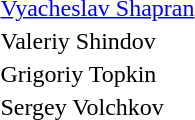<table>
<tr>
<th></th>
<td> <a href='#'>Vyacheslav Shapran</a></td>
</tr>
<tr>
<th></th>
<td>Valeriy Shindov</td>
</tr>
<tr>
<th></th>
<td>Grigoriy Topkin</td>
</tr>
<tr>
<th></th>
<td>Sergey Volchkov</td>
</tr>
</table>
